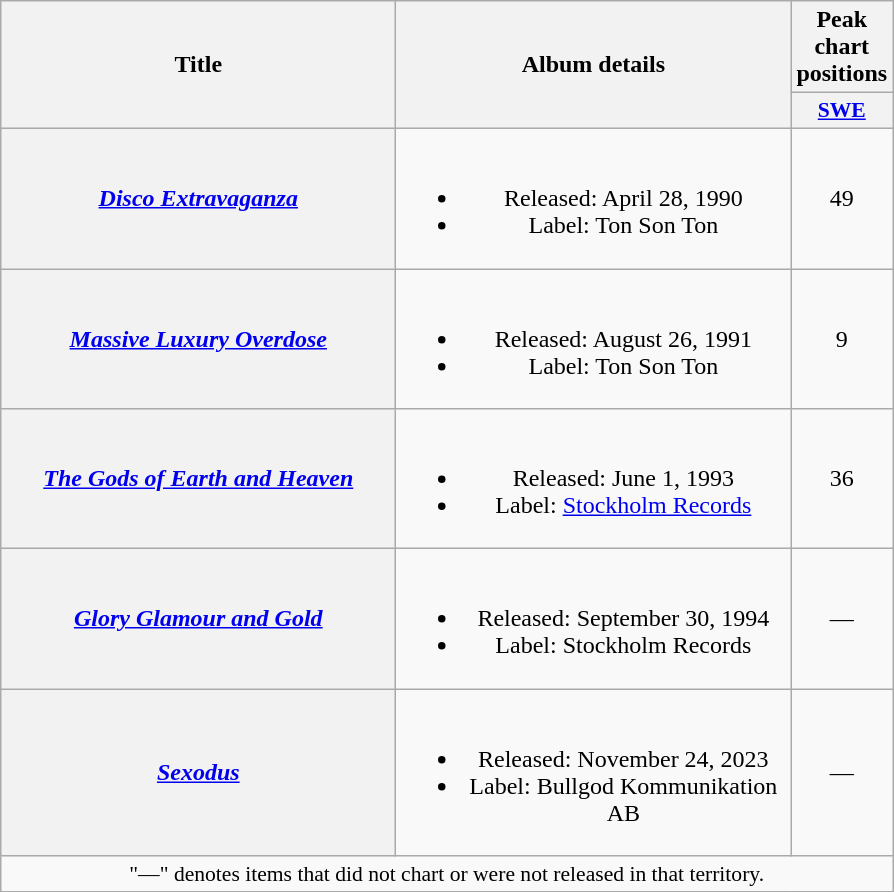<table class="wikitable plainrowheaders" style="text-align:center;">
<tr>
<th scope="col" rowspan="2" style="width:16em;">Title</th>
<th scope="col" rowspan="2" style="width:16em;">Album details</th>
<th scope="col" colspan="1">Peak chart positions</th>
</tr>
<tr>
<th style="width:2em;font-size:90%;"><a href='#'>SWE</a><br></th>
</tr>
<tr>
<th scope="row"><em><a href='#'>Disco Extravaganza</a></em></th>
<td><br><ul><li>Released: April 28, 1990</li><li>Label: Ton Son Ton</li></ul></td>
<td>49</td>
</tr>
<tr>
<th scope="row"><em><a href='#'>Massive Luxury Overdose</a></em></th>
<td><br><ul><li>Released: August 26, 1991</li><li>Label: Ton Son Ton</li></ul></td>
<td>9</td>
</tr>
<tr>
<th scope="row"><em><a href='#'>The Gods of Earth and Heaven</a></em></th>
<td><br><ul><li>Released: June 1, 1993</li><li>Label: <a href='#'>Stockholm Records</a></li></ul></td>
<td>36</td>
</tr>
<tr>
<th scope="row"><em><a href='#'>Glory Glamour and Gold</a></em></th>
<td><br><ul><li>Released: September 30, 1994</li><li>Label: Stockholm Records</li></ul></td>
<td>—</td>
</tr>
<tr>
<th scope="row"><em><a href='#'>Sexodus</a></em></th>
<td><br><ul><li>Released: November 24, 2023</li><li>Label: Bullgod Kommunikation AB</li></ul></td>
<td>—</td>
</tr>
<tr>
<td align="center" colspan="15" style="font-size:90%">"—" denotes items that did not chart or were not released in that territory.</td>
</tr>
<tr>
</tr>
</table>
